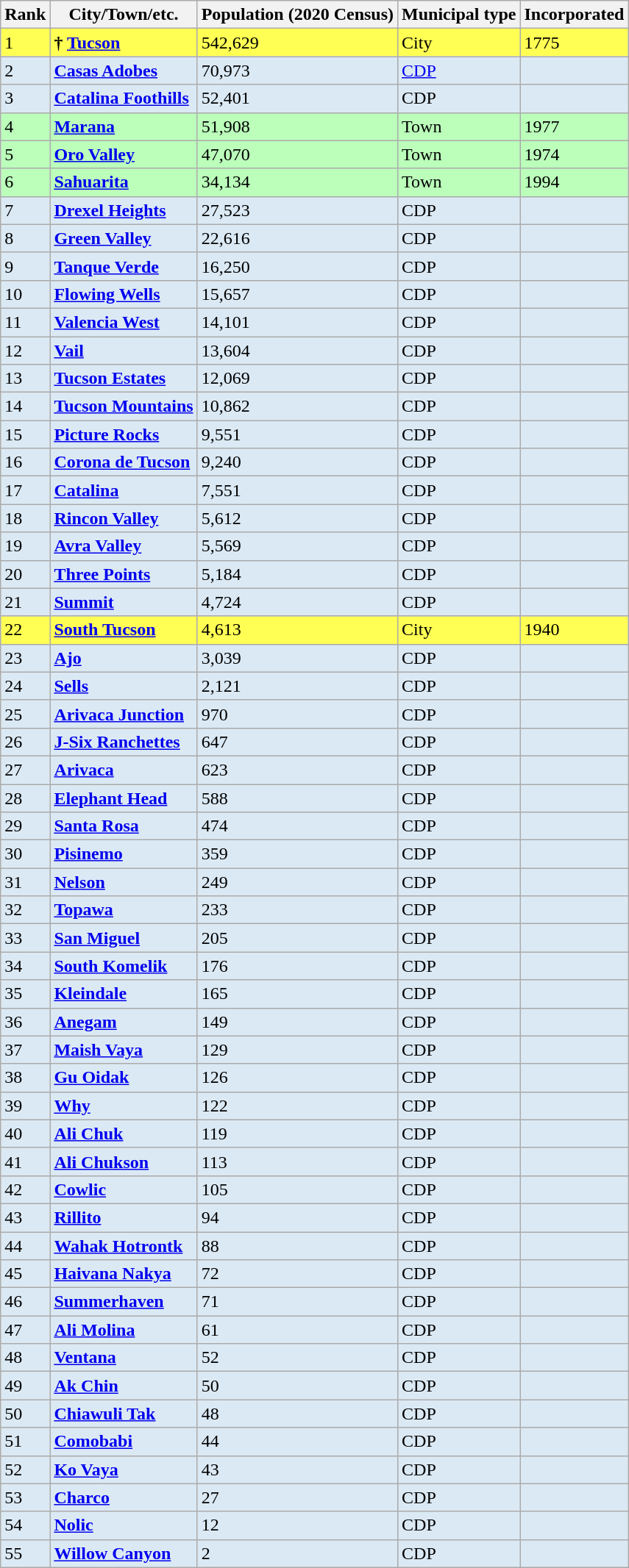<table class="wikitable sortable">
<tr>
<th>Rank</th>
<th>City/Town/etc.</th>
<th>Population (2020 Census)</th>
<th>Municipal type</th>
<th>Incorporated</th>
</tr>
<tr style="background:#ffff54;">
<td>1</td>
<td><strong>† <a href='#'>Tucson</a></strong></td>
<td>542,629</td>
<td>City</td>
<td>1775</td>
</tr>
<tr style="background:#dbe9f4;">
<td>2</td>
<td><strong><a href='#'>Casas Adobes</a></strong></td>
<td>70,973</td>
<td><a href='#'>CDP</a></td>
<td></td>
</tr>
<tr style="background:#dbe9f4;">
<td>3</td>
<td><strong><a href='#'>Catalina Foothills</a></strong></td>
<td>52,401</td>
<td>CDP</td>
<td></td>
</tr>
<tr style="background:#bfb;">
<td>4</td>
<td><strong><a href='#'>Marana</a></strong></td>
<td>51,908</td>
<td>Town</td>
<td>1977</td>
</tr>
<tr style="background:#bfb;">
<td>5</td>
<td><strong><a href='#'>Oro Valley</a></strong></td>
<td>47,070</td>
<td>Town</td>
<td>1974</td>
</tr>
<tr style="background:#bfb;">
<td>6</td>
<td><strong><a href='#'>Sahuarita</a></strong></td>
<td>34,134</td>
<td>Town</td>
<td>1994</td>
</tr>
<tr style="background:#dbe9f4;">
<td>7</td>
<td><strong><a href='#'>Drexel Heights</a></strong></td>
<td>27,523</td>
<td>CDP</td>
<td></td>
</tr>
<tr style="background:#dbe9f4;">
<td>8</td>
<td><strong><a href='#'>Green Valley</a></strong></td>
<td>22,616</td>
<td>CDP</td>
<td></td>
</tr>
<tr style="background:#dbe9f4;">
<td>9</td>
<td><strong><a href='#'>Tanque Verde</a></strong></td>
<td>16,250</td>
<td>CDP</td>
<td></td>
</tr>
<tr style="background:#dbe9f4;">
<td>10</td>
<td><strong><a href='#'>Flowing Wells</a></strong></td>
<td>15,657</td>
<td>CDP</td>
<td></td>
</tr>
<tr style="background:#dbe9f4;">
<td>11</td>
<td><strong><a href='#'>Valencia West</a></strong></td>
<td>14,101</td>
<td>CDP</td>
<td></td>
</tr>
<tr style="background:#dbe9f4;">
<td>12</td>
<td><strong><a href='#'>Vail</a></strong></td>
<td>13,604</td>
<td>CDP</td>
<td></td>
</tr>
<tr style="background:#dbe9f4;">
<td>13</td>
<td><strong><a href='#'>Tucson Estates</a></strong></td>
<td>12,069</td>
<td>CDP</td>
<td></td>
</tr>
<tr style="background:#dbe9f4;">
<td>14</td>
<td><strong><a href='#'>Tucson Mountains</a></strong></td>
<td>10,862</td>
<td>CDP</td>
<td></td>
</tr>
<tr style="background:#dbe9f4;">
<td>15</td>
<td><strong><a href='#'>Picture Rocks</a></strong></td>
<td>9,551</td>
<td>CDP</td>
<td></td>
</tr>
<tr style="background:#dbe9f4;">
<td>16</td>
<td><strong><a href='#'>Corona de Tucson</a></strong></td>
<td>9,240</td>
<td>CDP</td>
<td></td>
</tr>
<tr style="background:#dbe9f4;">
<td>17</td>
<td><strong><a href='#'>Catalina</a></strong></td>
<td>7,551</td>
<td>CDP</td>
<td></td>
</tr>
<tr style="background:#dbe9f4;">
<td>18</td>
<td><strong><a href='#'>Rincon Valley</a></strong></td>
<td>5,612</td>
<td>CDP</td>
<td></td>
</tr>
<tr style="background:#dbe9f4;">
<td>19</td>
<td><strong><a href='#'>Avra Valley</a></strong></td>
<td>5,569</td>
<td>CDP</td>
<td></td>
</tr>
<tr style="background:#dbe9f4;">
<td>20</td>
<td><strong><a href='#'>Three Points</a></strong></td>
<td>5,184</td>
<td>CDP</td>
<td></td>
</tr>
<tr style="background:#dbe9f4;">
<td>21</td>
<td><strong><a href='#'>Summit</a></strong></td>
<td>4,724</td>
<td>CDP</td>
<td></td>
</tr>
<tr style="background:#ffff54;">
<td>22</td>
<td><strong><a href='#'>South Tucson</a></strong></td>
<td>4,613</td>
<td>City</td>
<td>1940</td>
</tr>
<tr style="background:#dbe9f4;">
<td>23</td>
<td><strong><a href='#'>Ajo</a></strong></td>
<td>3,039</td>
<td>CDP</td>
<td></td>
</tr>
<tr style="background:#dbe9f4;">
<td>24</td>
<td><strong><a href='#'>Sells</a></strong></td>
<td>2,121</td>
<td>CDP</td>
<td></td>
</tr>
<tr style="background:#dbe9f4;">
<td>25</td>
<td><strong><a href='#'>Arivaca Junction</a></strong></td>
<td>970</td>
<td>CDP</td>
<td></td>
</tr>
<tr style="background:#dbe9f4;">
<td>26</td>
<td><strong><a href='#'>J-Six Ranchettes</a></strong></td>
<td>647</td>
<td>CDP</td>
<td></td>
</tr>
<tr style="background:#dbe9f4;">
<td>27</td>
<td><strong><a href='#'>Arivaca</a></strong></td>
<td>623</td>
<td>CDP</td>
<td></td>
</tr>
<tr style="background:#dbe9f4;">
<td>28</td>
<td><strong><a href='#'>Elephant Head</a></strong></td>
<td>588</td>
<td>CDP</td>
<td></td>
</tr>
<tr style="background:#dbe9f4;">
<td>29</td>
<td><strong><a href='#'>Santa Rosa</a></strong></td>
<td>474</td>
<td>CDP</td>
<td></td>
</tr>
<tr style="background:#dbe9f4;">
<td>30</td>
<td><strong><a href='#'>Pisinemo</a></strong></td>
<td>359</td>
<td>CDP</td>
<td></td>
</tr>
<tr style="background:#dbe9f4;">
<td>31</td>
<td><strong><a href='#'>Nelson</a></strong></td>
<td>249</td>
<td>CDP</td>
<td></td>
</tr>
<tr style="background:#dbe9f4;">
<td>32</td>
<td><strong><a href='#'>Topawa</a></strong></td>
<td>233</td>
<td>CDP</td>
<td></td>
</tr>
<tr style="background:#dbe9f4;">
<td>33</td>
<td><strong><a href='#'>San Miguel</a></strong></td>
<td>205</td>
<td>CDP</td>
<td></td>
</tr>
<tr style="background:#dbe9f4;">
<td>34</td>
<td><strong><a href='#'>South Komelik</a></strong></td>
<td>176</td>
<td>CDP</td>
<td></td>
</tr>
<tr style="background:#dbe9f4;">
<td>35</td>
<td><strong><a href='#'>Kleindale</a></strong></td>
<td>165</td>
<td>CDP</td>
<td></td>
</tr>
<tr style="background:#dbe9f4;">
<td>36</td>
<td><strong><a href='#'>Anegam</a></strong></td>
<td>149</td>
<td>CDP</td>
<td></td>
</tr>
<tr style="background:#dbe9f4;">
<td>37</td>
<td><strong><a href='#'>Maish Vaya</a></strong></td>
<td>129</td>
<td>CDP</td>
<td></td>
</tr>
<tr style="background:#dbe9f4;">
<td>38</td>
<td><strong><a href='#'>Gu Oidak</a></strong></td>
<td>126</td>
<td>CDP</td>
<td></td>
</tr>
<tr style="background:#dbe9f4;">
<td>39</td>
<td><strong><a href='#'>Why</a></strong></td>
<td>122</td>
<td>CDP</td>
<td></td>
</tr>
<tr style="background:#dbe9f4;">
<td>40</td>
<td><strong><a href='#'>Ali Chuk</a></strong></td>
<td>119</td>
<td>CDP</td>
<td></td>
</tr>
<tr style="background:#dbe9f4;">
<td>41</td>
<td><strong><a href='#'>Ali Chukson</a></strong></td>
<td>113</td>
<td>CDP</td>
<td></td>
</tr>
<tr style="background:#dbe9f4;">
<td>42</td>
<td><strong><a href='#'>Cowlic</a></strong></td>
<td>105</td>
<td>CDP</td>
<td></td>
</tr>
<tr style="background:#dbe9f4;">
<td>43</td>
<td><strong><a href='#'>Rillito</a></strong></td>
<td>94</td>
<td>CDP</td>
<td></td>
</tr>
<tr style="background:#dbe9f4;">
<td>44</td>
<td><strong><a href='#'>Wahak Hotrontk</a></strong></td>
<td>88</td>
<td>CDP</td>
<td></td>
</tr>
<tr style="background:#dbe9f4;">
<td>45</td>
<td><strong><a href='#'>Haivana Nakya</a></strong></td>
<td>72</td>
<td>CDP</td>
<td></td>
</tr>
<tr style="background:#dbe9f4;">
<td>46</td>
<td><strong><a href='#'>Summerhaven</a></strong></td>
<td>71</td>
<td>CDP</td>
<td></td>
</tr>
<tr style="background:#dbe9f4;">
<td>47</td>
<td><strong><a href='#'>Ali Molina</a></strong></td>
<td>61</td>
<td>CDP</td>
<td></td>
</tr>
<tr style="background:#dbe9f4;">
<td>48</td>
<td><strong><a href='#'>Ventana</a></strong></td>
<td>52</td>
<td>CDP</td>
<td></td>
</tr>
<tr style="background:#dbe9f4;">
<td>49</td>
<td><strong><a href='#'>Ak Chin</a></strong></td>
<td>50</td>
<td>CDP</td>
<td></td>
</tr>
<tr style="background:#dbe9f4;">
<td>50</td>
<td><strong><a href='#'>Chiawuli Tak</a></strong></td>
<td>48</td>
<td>CDP</td>
<td></td>
</tr>
<tr style="background:#dbe9f4;">
<td>51</td>
<td><strong><a href='#'>Comobabi</a></strong></td>
<td>44</td>
<td>CDP</td>
<td></td>
</tr>
<tr style="background:#dbe9f4;">
<td>52</td>
<td><strong><a href='#'>Ko Vaya</a></strong></td>
<td>43</td>
<td>CDP</td>
<td></td>
</tr>
<tr style="background:#dbe9f4;">
<td>53</td>
<td><strong><a href='#'>Charco</a></strong></td>
<td>27</td>
<td>CDP</td>
<td></td>
</tr>
<tr style="background:#dbe9f4;">
<td>54</td>
<td><strong><a href='#'>Nolic</a></strong></td>
<td>12</td>
<td>CDP</td>
<td></td>
</tr>
<tr style="background:#dbe9f4;">
<td>55</td>
<td><strong><a href='#'>Willow Canyon</a></strong></td>
<td>2</td>
<td>CDP</td>
<td></td>
</tr>
</table>
